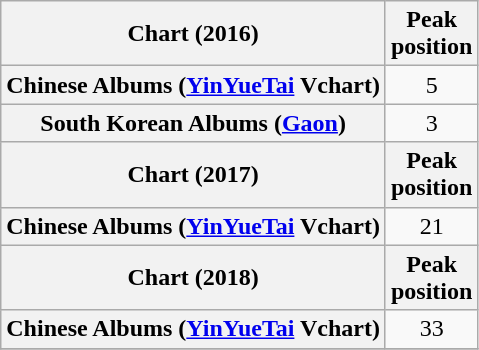<table class="wikitable plainrowheaders" style="text-align:center;">
<tr>
<th>Chart (2016)</th>
<th>Peak<br>position</th>
</tr>
<tr>
<th scope="row">Chinese Albums (<a href='#'>YinYueTai</a> Vchart)</th>
<td>5</td>
</tr>
<tr>
<th scope="row">South Korean Albums (<a href='#'>Gaon</a>)</th>
<td>3</td>
</tr>
<tr>
<th>Chart (2017)</th>
<th>Peak<br>position</th>
</tr>
<tr>
<th scope="row">Chinese Albums (<a href='#'>YinYueTai</a> Vchart)</th>
<td>21</td>
</tr>
<tr>
<th>Chart (2018)</th>
<th>Peak<br>position</th>
</tr>
<tr>
<th scope="row">Chinese Albums (<a href='#'>YinYueTai</a> Vchart)</th>
<td>33</td>
</tr>
<tr>
</tr>
</table>
